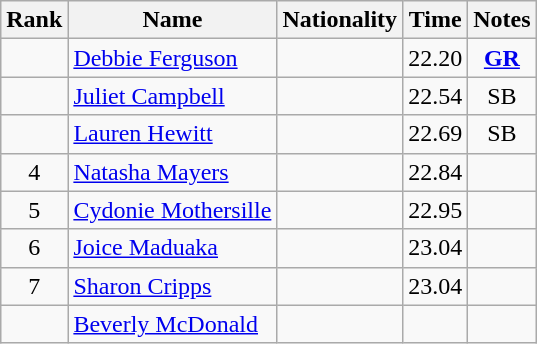<table class="wikitable sortable" style="text-align:center">
<tr>
<th>Rank</th>
<th>Name</th>
<th>Nationality</th>
<th>Time</th>
<th>Notes</th>
</tr>
<tr>
<td></td>
<td align=left><a href='#'>Debbie Ferguson</a></td>
<td align=left></td>
<td>22.20</td>
<td><strong><a href='#'>GR</a></strong></td>
</tr>
<tr>
<td></td>
<td align=left><a href='#'>Juliet Campbell</a></td>
<td align=left></td>
<td>22.54</td>
<td>SB</td>
</tr>
<tr>
<td></td>
<td align=left><a href='#'>Lauren Hewitt</a></td>
<td align=left></td>
<td>22.69</td>
<td>SB</td>
</tr>
<tr>
<td>4</td>
<td align=left><a href='#'>Natasha Mayers</a></td>
<td align=left></td>
<td>22.84</td>
<td></td>
</tr>
<tr>
<td>5</td>
<td align=left><a href='#'>Cydonie Mothersille</a></td>
<td align=left></td>
<td>22.95</td>
<td></td>
</tr>
<tr>
<td>6</td>
<td align=left><a href='#'>Joice Maduaka</a></td>
<td align=left></td>
<td>23.04</td>
<td></td>
</tr>
<tr>
<td>7</td>
<td align=left><a href='#'>Sharon Cripps</a></td>
<td align=left></td>
<td>23.04</td>
<td></td>
</tr>
<tr>
<td></td>
<td align=left><a href='#'>Beverly McDonald</a></td>
<td align=left></td>
<td></td>
<td></td>
</tr>
</table>
